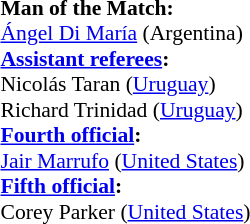<table width=50% style="font-size:90%">
<tr>
<td><br><strong>Man of the Match:</strong>
<br><a href='#'>Ángel Di María</a> (Argentina)<br><strong><a href='#'>Assistant referees</a>:</strong>
<br>Nicolás Taran (<a href='#'>Uruguay</a>)
<br>Richard Trinidad (<a href='#'>Uruguay</a>)
<br><strong><a href='#'>Fourth official</a>:</strong>
<br><a href='#'>Jair Marrufo</a> (<a href='#'>United States</a>)
<br><strong><a href='#'>Fifth official</a>:</strong>
<br>Corey Parker (<a href='#'>United States</a>)</td>
</tr>
</table>
